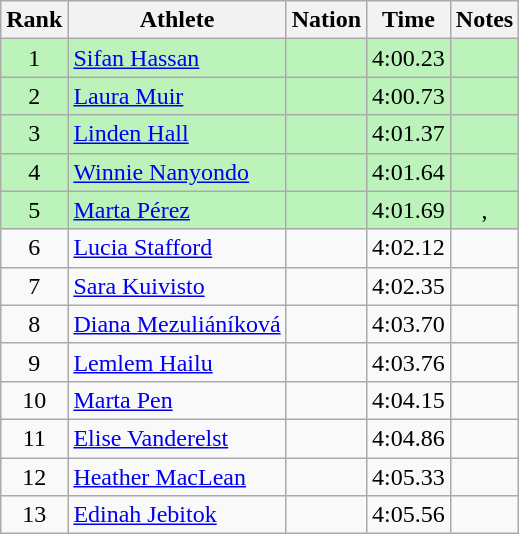<table class="wikitable sortable" style="text-align:center">
<tr>
<th>Rank</th>
<th>Athlete</th>
<th>Nation</th>
<th>Time</th>
<th>Notes</th>
</tr>
<tr bgcolor="#bbf3bb">
<td>1</td>
<td align="left"><a href='#'>Sifan Hassan</a></td>
<td align=left></td>
<td>4:00.23</td>
<td></td>
</tr>
<tr bgcolor="#bbf3bb">
<td>2</td>
<td align="left"><a href='#'>Laura Muir</a></td>
<td align="left"></td>
<td>4:00.73</td>
<td></td>
</tr>
<tr bgcolor="#bbf3bb">
<td>3</td>
<td align="left"><a href='#'>Linden Hall</a></td>
<td align="left"></td>
<td>4:01.37</td>
<td></td>
</tr>
<tr bgcolor="#bbf3bb">
<td>4</td>
<td align="left"><a href='#'>Winnie Nanyondo</a></td>
<td align="left"></td>
<td>4:01.64</td>
<td></td>
</tr>
<tr bgcolor="#bbf3bb">
<td>5</td>
<td align="left"><a href='#'>Marta Pérez</a></td>
<td align="left"></td>
<td>4:01.69</td>
<td>, </td>
</tr>
<tr>
<td>6</td>
<td align="left"><a href='#'>Lucia Stafford</a></td>
<td align="left"></td>
<td>4:02.12</td>
<td></td>
</tr>
<tr>
<td>7</td>
<td align="left"><a href='#'>Sara Kuivisto</a></td>
<td align="left"></td>
<td>4:02.35</td>
<td></td>
</tr>
<tr>
<td>8</td>
<td align="left"><a href='#'>Diana Mezuliáníková</a></td>
<td align="left"></td>
<td>4:03.70</td>
<td></td>
</tr>
<tr>
<td>9</td>
<td align="left"><a href='#'>Lemlem Hailu</a></td>
<td align="left"></td>
<td>4:03.76</td>
<td></td>
</tr>
<tr>
<td>10</td>
<td align="left"><a href='#'>Marta Pen</a></td>
<td align="left"></td>
<td>4:04.15</td>
<td></td>
</tr>
<tr>
<td>11</td>
<td align="left"><a href='#'>Elise Vanderelst</a></td>
<td align="left"></td>
<td>4:04.86</td>
<td></td>
</tr>
<tr>
<td>12</td>
<td align="left"><a href='#'>Heather MacLean</a></td>
<td align="left"></td>
<td>4:05.33</td>
<td></td>
</tr>
<tr>
<td>13</td>
<td align="left"><a href='#'>Edinah Jebitok</a></td>
<td align="left"></td>
<td>4:05.56</td>
<td></td>
</tr>
</table>
